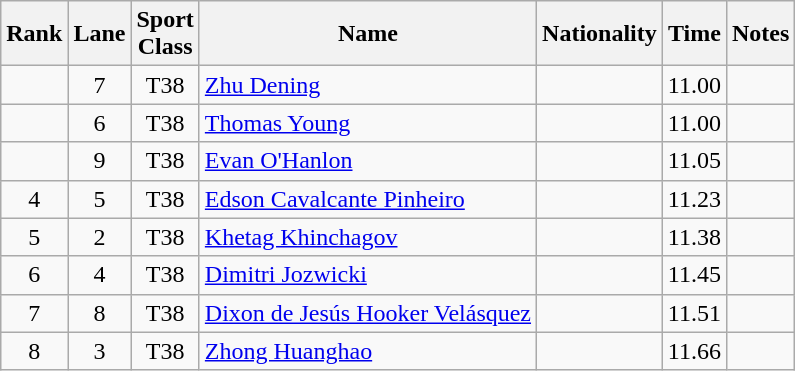<table class="wikitable sortable" style="text-align:center">
<tr>
<th>Rank</th>
<th>Lane</th>
<th>Sport<br>Class</th>
<th>Name</th>
<th>Nationality</th>
<th>Time</th>
<th>Notes</th>
</tr>
<tr>
<td></td>
<td>7</td>
<td>T38</td>
<td align=left><a href='#'>Zhu Dening</a></td>
<td align=left></td>
<td>11.00</td>
<td></td>
</tr>
<tr>
<td></td>
<td>6</td>
<td>T38</td>
<td align=left><a href='#'>Thomas Young</a></td>
<td align=left></td>
<td>11.00</td>
<td></td>
</tr>
<tr>
<td></td>
<td>9</td>
<td>T38</td>
<td align=left><a href='#'>Evan O'Hanlon</a></td>
<td align=left></td>
<td>11.05</td>
<td></td>
</tr>
<tr>
<td>4</td>
<td>5</td>
<td>T38</td>
<td align=left><a href='#'>Edson Cavalcante Pinheiro</a></td>
<td align=left></td>
<td>11.23</td>
<td></td>
</tr>
<tr>
<td>5</td>
<td>2</td>
<td>T38</td>
<td align=left><a href='#'>Khetag Khinchagov</a></td>
<td align=left></td>
<td>11.38</td>
<td></td>
</tr>
<tr>
<td>6</td>
<td>4</td>
<td>T38</td>
<td align=left><a href='#'>Dimitri Jozwicki</a></td>
<td align=left></td>
<td>11.45</td>
<td></td>
</tr>
<tr>
<td>7</td>
<td>8</td>
<td>T38</td>
<td align=left><a href='#'>Dixon de Jesús Hooker Velásquez</a></td>
<td align=left></td>
<td>11.51</td>
<td></td>
</tr>
<tr>
<td>8</td>
<td>3</td>
<td>T38</td>
<td align=left><a href='#'>Zhong Huanghao</a></td>
<td align=left></td>
<td>11.66</td>
<td></td>
</tr>
</table>
